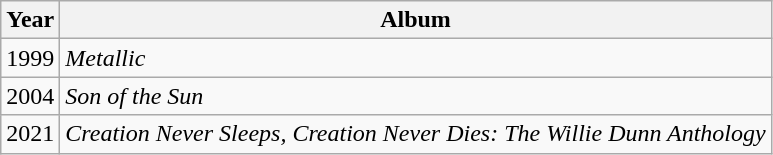<table class="wikitable">
<tr>
<th>Year</th>
<th>Album</th>
</tr>
<tr>
<td>1999</td>
<td><em>Metallic</em></td>
</tr>
<tr>
<td>2004</td>
<td><em>Son of the Sun</em></td>
</tr>
<tr>
<td>2021</td>
<td><em>Creation Never Sleeps, Creation Never Dies: The Willie Dunn Anthology</em></td>
</tr>
</table>
